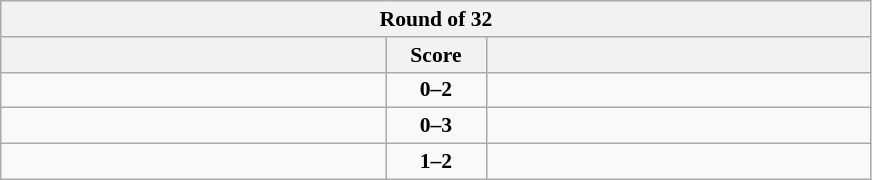<table class="wikitable" style="text-align: center; font-size:90% ">
<tr>
<th colspan=3>Round of 32</th>
</tr>
<tr>
<th align="right" width="250"></th>
<th width="60">Score</th>
<th align="left" width="250"></th>
</tr>
<tr>
<td align=left></td>
<td align=center><strong>0–2</strong></td>
<td align=left><strong></strong></td>
</tr>
<tr>
<td align=left></td>
<td align=center><strong>0–3</strong></td>
<td align=left><strong></strong></td>
</tr>
<tr>
<td align=left></td>
<td align=center><strong>1–2</strong></td>
<td align=left><strong></strong></td>
</tr>
</table>
